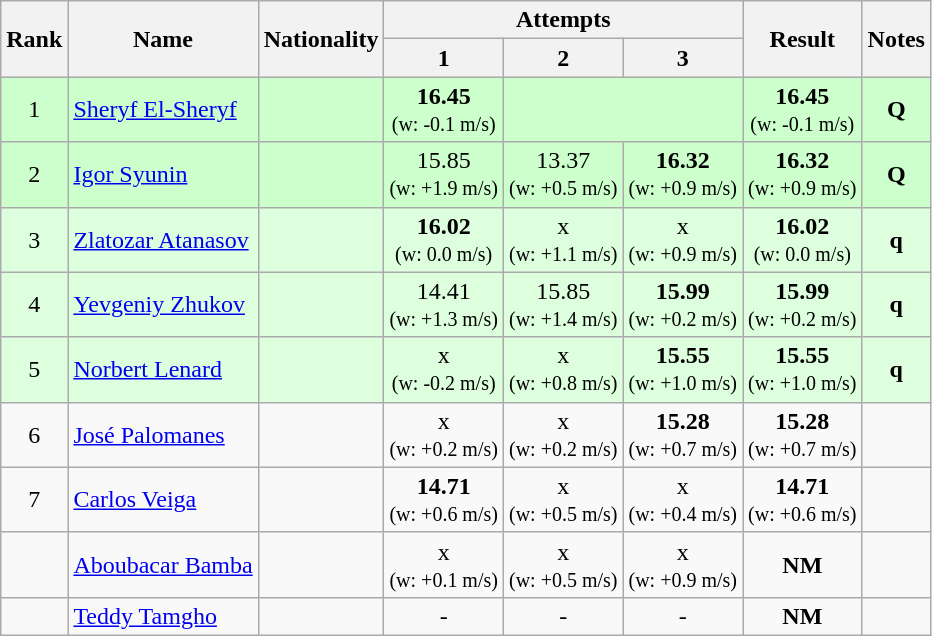<table class="wikitable sortable" style="text-align:center">
<tr>
<th rowspan=2>Rank</th>
<th rowspan=2>Name</th>
<th rowspan=2>Nationality</th>
<th colspan=3>Attempts</th>
<th rowspan=2>Result</th>
<th rowspan=2>Notes</th>
</tr>
<tr>
<th>1</th>
<th>2</th>
<th>3</th>
</tr>
<tr bgcolor=ccffcc>
<td>1</td>
<td align=left><a href='#'>Sheryf El-Sheryf</a></td>
<td align=left></td>
<td><strong>16.45</strong> <br><small>(w: -0.1 m/s)</small></td>
<td colspan=2></td>
<td><strong>16.45</strong> <br><small>(w: -0.1 m/s)</small></td>
<td><strong>Q</strong></td>
</tr>
<tr bgcolor=ccffcc>
<td>2</td>
<td align=left><a href='#'>Igor Syunin</a></td>
<td align=left></td>
<td>15.85 <br><small>(w: +1.9 m/s)</small></td>
<td>13.37 <br><small>(w: +0.5 m/s)</small></td>
<td><strong>16.32</strong> <br><small>(w: +0.9 m/s)</small></td>
<td><strong>16.32</strong> <br><small>(w: +0.9 m/s)</small></td>
<td><strong>Q</strong></td>
</tr>
<tr bgcolor=ddffdd>
<td>3</td>
<td align=left><a href='#'>Zlatozar Atanasov</a></td>
<td align=left></td>
<td><strong>16.02</strong> <br><small>(w: 0.0 m/s)</small></td>
<td>x <br><small>(w: +1.1 m/s)</small></td>
<td>x <br><small>(w: +0.9 m/s)</small></td>
<td><strong>16.02</strong> <br><small>(w: 0.0 m/s)</small></td>
<td><strong>q</strong></td>
</tr>
<tr bgcolor=ddffdd>
<td>4</td>
<td align=left><a href='#'>Yevgeniy Zhukov</a></td>
<td align=left></td>
<td>14.41 <br><small>(w: +1.3 m/s)</small></td>
<td>15.85 <br><small>(w: +1.4 m/s)</small></td>
<td><strong>15.99</strong> <br><small>(w: +0.2 m/s)</small></td>
<td><strong>15.99</strong> <br><small>(w: +0.2 m/s)</small></td>
<td><strong>q</strong></td>
</tr>
<tr bgcolor=ddffdd>
<td>5</td>
<td align=left><a href='#'>Norbert Lenard</a></td>
<td align=left></td>
<td>x <br><small>(w: -0.2 m/s)</small></td>
<td>x <br><small>(w: +0.8 m/s)</small></td>
<td><strong>15.55</strong> <br><small>(w: +1.0 m/s)</small></td>
<td><strong>15.55</strong> <br><small>(w: +1.0 m/s)</small></td>
<td><strong>q</strong></td>
</tr>
<tr>
<td>6</td>
<td align=left><a href='#'>José Palomanes</a></td>
<td align=left></td>
<td>x <br><small>(w: +0.2 m/s)</small></td>
<td>x <br><small>(w: +0.2 m/s)</small></td>
<td><strong>15.28</strong> <br><small>(w: +0.7 m/s)</small></td>
<td><strong>15.28</strong> <br><small>(w: +0.7 m/s)</small></td>
<td></td>
</tr>
<tr>
<td>7</td>
<td align=left><a href='#'>Carlos Veiga</a></td>
<td align=left></td>
<td><strong>14.71</strong> <br><small>(w: +0.6 m/s)</small></td>
<td>x <br><small>(w: +0.5 m/s)</small></td>
<td>x <br><small>(w: +0.4 m/s)</small></td>
<td><strong>14.71</strong> <br><small>(w: +0.6 m/s)</small></td>
<td></td>
</tr>
<tr>
<td></td>
<td align=left><a href='#'>Aboubacar Bamba</a></td>
<td align=left></td>
<td>x <br><small>(w: +0.1 m/s)</small></td>
<td>x <br><small>(w: +0.5 m/s)</small></td>
<td>x <br><small>(w: +0.9 m/s)</small></td>
<td><strong>NM</strong></td>
<td></td>
</tr>
<tr>
<td></td>
<td align=left><a href='#'>Teddy Tamgho</a></td>
<td align=left></td>
<td>-</td>
<td>-</td>
<td>-</td>
<td><strong>NM</strong></td>
<td></td>
</tr>
</table>
